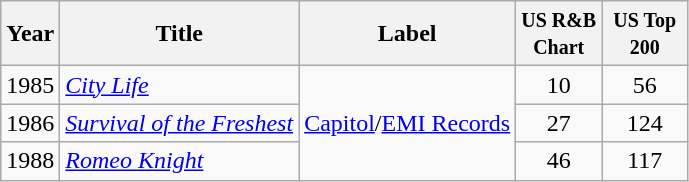<table class="wikitable">
<tr>
<th>Year</th>
<th>Title</th>
<th>Label</th>
<th width="50"><small>US R&B Chart</small></th>
<th width="50"><small>US Top 200</small></th>
</tr>
<tr>
<td>1985</td>
<td><em><a href='#'>City Life</a></em></td>
<td rowspan="3"><a href='#'>Capitol</a>/<a href='#'>EMI Records</a></td>
<td align="center">10</td>
<td align="center">56</td>
</tr>
<tr>
<td>1986</td>
<td><em><a href='#'>Survival of the Freshest</a></em></td>
<td align="center">27</td>
<td align="center">124</td>
</tr>
<tr>
<td>1988</td>
<td><em><a href='#'>Romeo Knight</a></em></td>
<td align="center">46</td>
<td align="center">117</td>
</tr>
</table>
